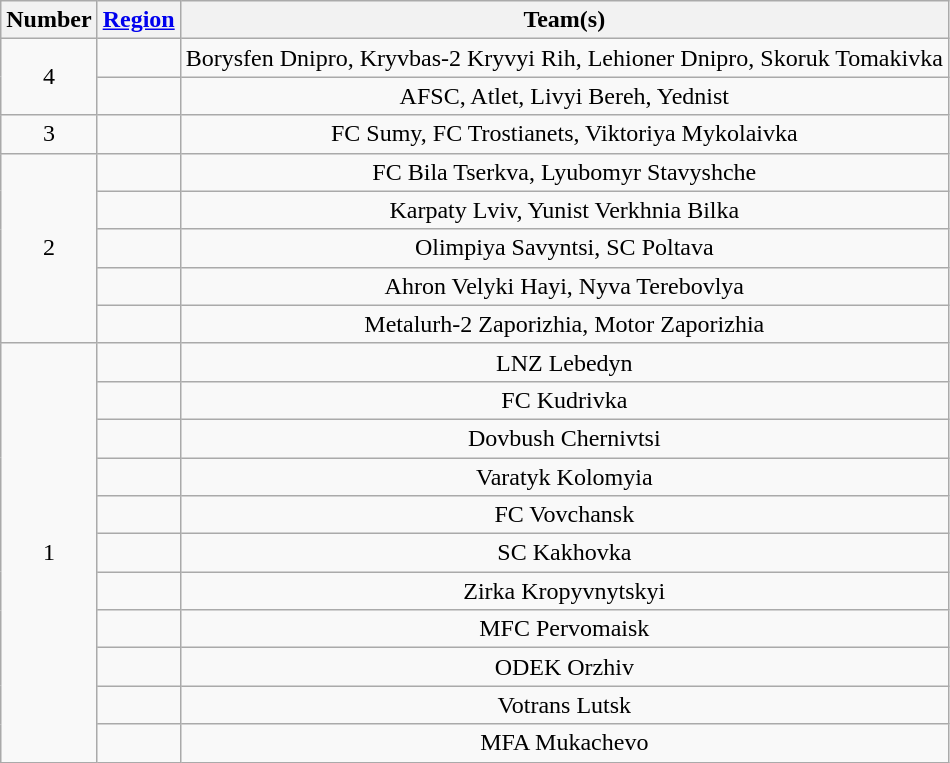<table class="wikitable" style="text-align:center">
<tr>
<th>Number</th>
<th><a href='#'>Region</a></th>
<th>Team(s)</th>
</tr>
<tr>
<td rowspan="2">4</td>
<td align="left"></td>
<td>Borysfen Dnipro, Kryvbas-2 Kryvyi Rih, Lehioner Dnipro, Skoruk Tomakivka</td>
</tr>
<tr>
<td align="left"></td>
<td>AFSC, Atlet, Livyi Bereh, Yednist</td>
</tr>
<tr>
<td rowspan="1">3</td>
<td align="left"></td>
<td>FC Sumy, FC Trostianets, Viktoriya Mykolaivka</td>
</tr>
<tr>
<td rowspan="5">2</td>
<td align="left"></td>
<td>FC Bila Tserkva, Lyubomyr Stavyshche</td>
</tr>
<tr>
<td align="left"></td>
<td>Karpaty Lviv, Yunist Verkhnia Bilka</td>
</tr>
<tr>
<td align="left"></td>
<td>Olimpiya Savyntsi, SC Poltava</td>
</tr>
<tr>
<td align="left"></td>
<td>Ahron Velyki Hayi, Nyva Terebovlya</td>
</tr>
<tr>
<td align="left"></td>
<td>Metalurh-2 Zaporizhia, Motor Zaporizhia</td>
</tr>
<tr>
<td rowspan="13">1</td>
<td align="left"></td>
<td>LNZ Lebedyn</td>
</tr>
<tr>
<td align="left"></td>
<td>FC Kudrivka</td>
</tr>
<tr>
<td align="left"></td>
<td>Dovbush Chernivtsi</td>
</tr>
<tr>
<td align="left"></td>
<td>Varatyk Kolomyia</td>
</tr>
<tr>
<td align="left"></td>
<td>FC Vovchansk</td>
</tr>
<tr>
<td align="left"></td>
<td>SC Kakhovka</td>
</tr>
<tr>
<td align="left"></td>
<td>Zirka Kropyvnytskyi</td>
</tr>
<tr>
<td align="left"></td>
<td>MFC Pervomaisk</td>
</tr>
<tr>
<td align="left"></td>
<td>ODEK Orzhiv</td>
</tr>
<tr>
<td align="left"></td>
<td>Votrans Lutsk</td>
</tr>
<tr>
<td align="left"></td>
<td>MFA Mukachevo</td>
</tr>
</table>
